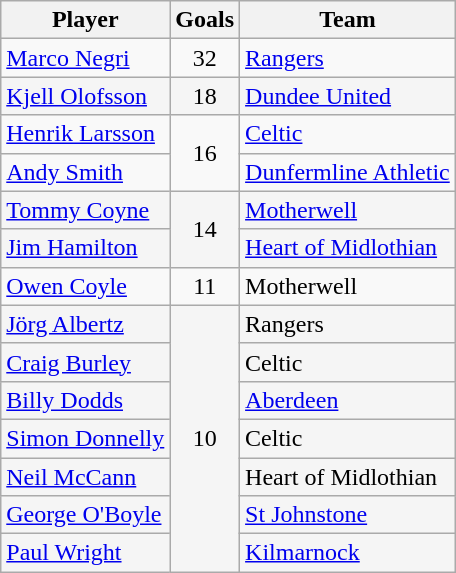<table class="wikitable">
<tr>
<th>Player</th>
<th>Goals</th>
<th>Team</th>
</tr>
<tr>
<td> <a href='#'>Marco Negri</a></td>
<td style="text-align:center">32</td>
<td><a href='#'>Rangers</a></td>
</tr>
<tr style="background:#F5F5F5">
<td> <a href='#'>Kjell Olofsson</a></td>
<td style="text-align:center">18</td>
<td><a href='#'>Dundee United</a></td>
</tr>
<tr>
<td> <a href='#'>Henrik Larsson</a></td>
<td rowspan="2" style="text-align:center">16</td>
<td><a href='#'>Celtic</a></td>
</tr>
<tr>
<td> <a href='#'>Andy Smith</a></td>
<td><a href='#'>Dunfermline Athletic</a></td>
</tr>
<tr style="background:#F5F5F5">
<td> <a href='#'>Tommy Coyne</a></td>
<td rowspan="2" style="text-align:center">14</td>
<td><a href='#'>Motherwell</a></td>
</tr>
<tr style="background:#F5F5F5">
<td> <a href='#'>Jim Hamilton</a></td>
<td><a href='#'>Heart of Midlothian</a></td>
</tr>
<tr>
<td> <a href='#'>Owen Coyle</a></td>
<td style="text-align:center">11</td>
<td>Motherwell</td>
</tr>
<tr style="background:#F5F5F5">
<td> <a href='#'>Jörg Albertz</a></td>
<td rowspan="7" style="text-align:center">10</td>
<td>Rangers</td>
</tr>
<tr style="background:#F5F5F5">
<td> <a href='#'>Craig Burley</a></td>
<td>Celtic</td>
</tr>
<tr style="background:#F5F5F5">
<td> <a href='#'>Billy Dodds</a></td>
<td><a href='#'>Aberdeen</a></td>
</tr>
<tr style="background:#F5F5F5">
<td> <a href='#'>Simon Donnelly</a></td>
<td>Celtic</td>
</tr>
<tr style="background:#F5F5F5">
<td> <a href='#'>Neil McCann</a></td>
<td>Heart of Midlothian</td>
</tr>
<tr style="background:#F5F5F5">
<td> <a href='#'>George O'Boyle</a></td>
<td><a href='#'>St Johnstone</a></td>
</tr>
<tr style="background:#F5F5F5">
<td> <a href='#'>Paul Wright</a></td>
<td><a href='#'>Kilmarnock</a></td>
</tr>
</table>
